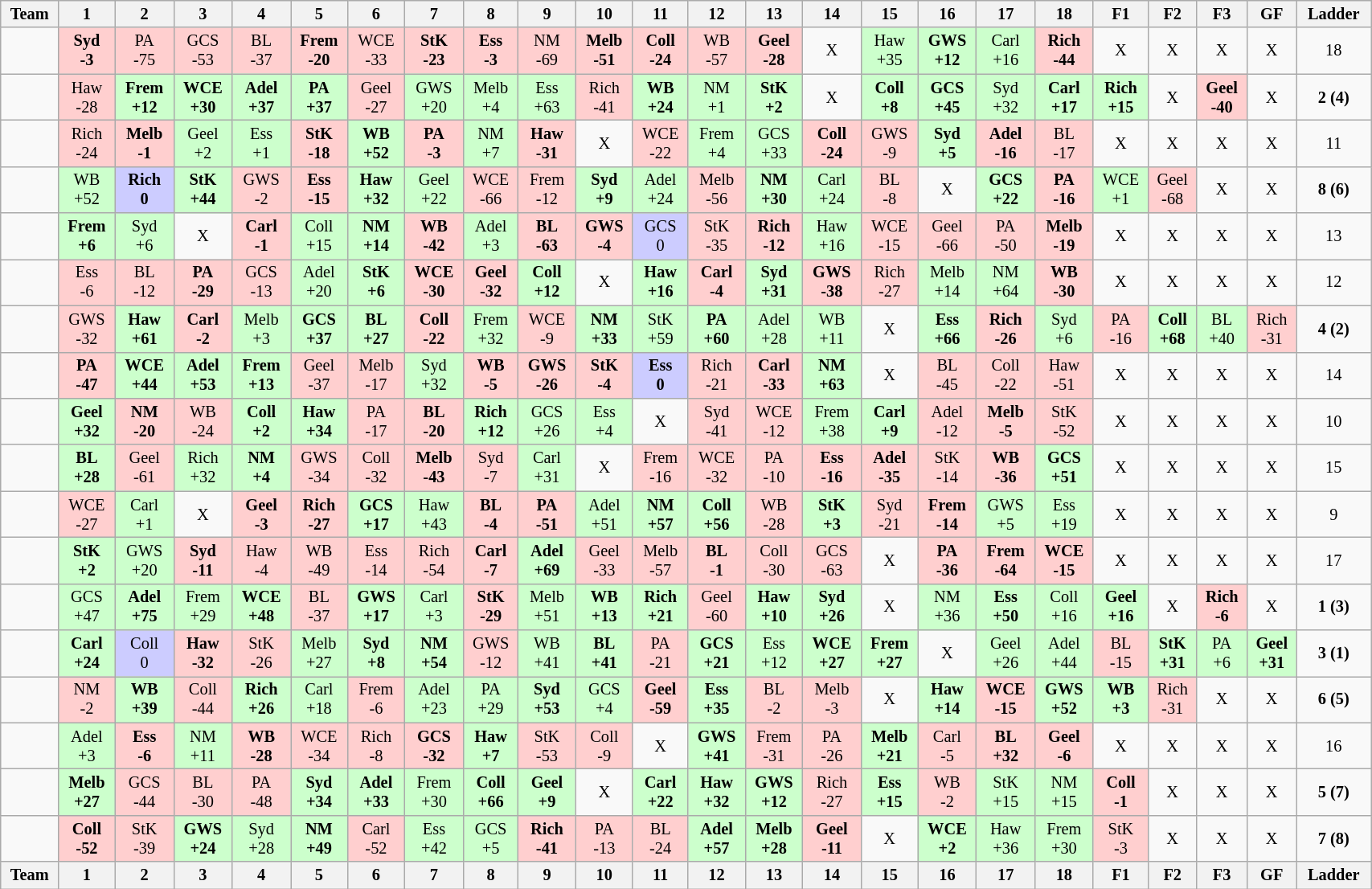<table class="wikitable sortable" style="font-size:85%; text-align:center; width:90%">
<tr valign="top">
<th valign="middle">Team</th>
<th>1</th>
<th>2</th>
<th>3</th>
<th>4</th>
<th>5</th>
<th>6</th>
<th>7</th>
<th>8</th>
<th>9</th>
<th>10</th>
<th>11</th>
<th>12</th>
<th>13</th>
<th>14</th>
<th>15</th>
<th>16</th>
<th>17</th>
<th>18</th>
<th>F1</th>
<th>F2</th>
<th>F3</th>
<th>GF</th>
<th valign="middle">Ladder</th>
</tr>
<tr>
<td align="left"></td>
<td style="background:#FFCFCF;"><strong>Syd</strong> <br> <strong>-3</strong></td>
<td style="background:#FFCFCF;">PA<br>-75</td>
<td style="background:#FFCFCF;">GCS<br>-53</td>
<td style="background:#FFCFCF;">BL<br>-37</td>
<td style="background:#FFCFCF;"><strong>Frem</strong><br><strong>-20</strong></td>
<td style="background:#FFCFCF;">WCE<br>-33</td>
<td style="background:#FFCFCF;"><strong>StK</strong><br><strong>-23</strong></td>
<td style="background:#FFCFCF;"><strong>Ess</strong><br><strong>-3</strong></td>
<td style="background:#FFCFCF;">NM<br>-69</td>
<td style="background:#FFCFCF;"><strong>Melb</strong><br><strong>-51</strong></td>
<td style="background:#FFCFCF;"><strong>Coll</strong><br><strong>-24</strong></td>
<td style="background:#FFCFCF;">WB<br>-57</td>
<td style="background:#FFCFCF;"><strong>Geel</strong><br><strong>-28</strong></td>
<td>X</td>
<td style="background:#cfc;">Haw<br>+35</td>
<td style="background:#cfc;"><strong>GWS</strong><br><strong>+12</strong></td>
<td style="background:#cfc;">Carl<br>+16</td>
<td style="background:#FFCFCF;"><strong>Rich</strong><br><strong>-44</strong></td>
<td>X</td>
<td>X</td>
<td>X</td>
<td>X</td>
<td>18</td>
</tr>
<tr>
<td align="left"></td>
<td style="background:#FFCFCF;">Haw <br> -28</td>
<td style="background:#cfc;"><strong>Frem</strong><br><strong>+12</strong></td>
<td style="background:#cfc;"><strong>WCE</strong><br><strong>+30</strong></td>
<td style="background:#cfc;"><strong>Adel</strong><br><strong>+37</strong></td>
<td style="background:#cfc;"><strong>PA</strong><br><strong>+37</strong></td>
<td style="background:#FFCFCF;">Geel<br>-27</td>
<td style="background:#cfc;">GWS<br>+20</td>
<td style="background:#cfc;">Melb<br>+4</td>
<td style="background:#cfc;">Ess<br>+63</td>
<td style="background:#FFCFCF;">Rich<br>-41</td>
<td style="background:#cfc;"><strong>WB</strong><br><strong>+24</strong></td>
<td style="background:#cfc;">NM<br>+1</td>
<td style="background:#cfc;"><strong>StK</strong><br><strong>+2</strong></td>
<td>X</td>
<td style="background:#cfc;"><strong>Coll</strong><br><strong>+8</strong></td>
<td style="background:#cfc;"><strong>GCS</strong><br><strong>+45</strong></td>
<td style="background:#cfc;">Syd<br>+32</td>
<td style="background:#cfc;"><strong>Carl</strong><br><strong>+17</strong></td>
<td style="background:#cfc;"><strong>Rich</strong><br><strong>+15</strong></td>
<td>X</td>
<td style="background:#FFCFCF;"><strong>Geel</strong><br><strong>-40</strong></td>
<td>X</td>
<td data-sort-value="4"><strong>2 (4)</strong></td>
</tr>
<tr>
<td align="left"></td>
<td style="background:#FFCFCF;">Rich<br>-24</td>
<td style="background:#FFCFCF;"><strong>Melb</strong><br><strong>-1</strong></td>
<td style="background:#cfc;">Geel<br>+2</td>
<td style="background:#cfc;">Ess<br>+1</td>
<td style="background:#FFCFCF;"><strong>StK</strong><br><strong>-18</strong></td>
<td style="background:#cfc;"><strong>WB</strong><br><strong>+52</strong></td>
<td style="background:#FFCFCF;"><strong>PA</strong><br><strong>-3</strong></td>
<td style="background:#cfc;">NM<br>+7</td>
<td style="background:#FFCFCF;"><strong>Haw</strong><br><strong>-31</strong></td>
<td>X</td>
<td style="background:#FFCFCF;">WCE<br>-22</td>
<td style="background:#cfc;">Frem<br>+4</td>
<td style="background:#cfc;">GCS<br>+33</td>
<td style="background:#FFCFCF;"><strong>Coll</strong><br><strong>-24</strong></td>
<td style="background:#FFCFCF;">GWS<br>-9</td>
<td style="background:#cfc;"><strong>Syd</strong><br><strong>+5</strong></td>
<td style="background:#FFCFCF;"><strong>Adel</strong><br><strong>-16</strong></td>
<td style="background:#FFCFCF;">BL<br>-17</td>
<td>X</td>
<td>X</td>
<td>X</td>
<td>X</td>
<td>11</td>
</tr>
<tr>
<td align="left"></td>
<td style="background:#cfc;">WB<br>+52</td>
<td style="background:#ccf;"><strong>Rich</strong><br><strong>0</strong></td>
<td style="background:#cfc;"><strong>StK</strong><br><strong>+44</strong></td>
<td style="background:#FFCFCF;">GWS<br>-2</td>
<td style="background:#FFCFCF;"><strong>Ess</strong><br><strong>-15</strong></td>
<td style="background:#cfc;"><strong>Haw</strong><br><strong>+32</strong></td>
<td style="background:#cfc;">Geel<br>+22</td>
<td style="background:#FFCFCF;">WCE<br>-66</td>
<td style="background:#FFCFCF;">Frem<br>-12</td>
<td style="background:#cfc;"><strong>Syd</strong><br><strong>+9</strong></td>
<td style="background:#cfc;">Adel<br>+24</td>
<td style="background:#FFCFCF;">Melb<br>-56</td>
<td style="background:#cfc;"><strong>NM</strong><br><strong>+30</strong></td>
<td style="background:#cfc;">Carl<br>+24</td>
<td style="background:#FFCFCF;">BL<br>-8</td>
<td>X</td>
<td style="background:#cfc;"><strong>GCS</strong><br><strong>+22</strong></td>
<td style="background:#FFCFCF;"><strong>PA</strong><br><strong>-16</strong></td>
<td style="background:#cfc;">WCE<br>+1</td>
<td style="background:#FFCFCF;">Geel<br>-68</td>
<td>X</td>
<td>X</td>
<td data-sort-value="6"><strong>8 (6)</strong></td>
</tr>
<tr>
<td align="left"></td>
<td style="background:#cfc;"><strong>Frem</strong><br><strong>+6</strong></td>
<td style="background:#cfc;">Syd<br>+6</td>
<td>X</td>
<td style="background:#FFCFCF;"><strong>Carl</strong><br><strong>-1</strong></td>
<td style="background:#cfc;">Coll<br>+15</td>
<td style="background:#cfc;"><strong>NM</strong><br><strong>+14</strong></td>
<td style="background:#FFCFCF;"><strong>WB</strong><br><strong>-42</strong></td>
<td style="background:#cfc;">Adel<br>+3</td>
<td style="background:#FFCFCF;"><strong>BL</strong><br><strong>-63</strong></td>
<td style="background:#FFCFCF;"><strong>GWS</strong><br><strong>-4</strong></td>
<td style="background:#ccf;">GCS<br>0</td>
<td style="background:#FFCFCF;">StK<br>-35</td>
<td style="background:#FFCFCF;"><strong>Rich</strong><br><strong>-12</strong></td>
<td style="background:#cfc;">Haw<br>+16</td>
<td style="background:#FFCFCF;">WCE<br>-15</td>
<td style="background:#FFCFCF;">Geel<br>-66</td>
<td style="background:#FFCFCF;">PA<br>-50</td>
<td style="background:#FFCFCF;"><strong>Melb</strong><br><strong>-19</strong></td>
<td>X</td>
<td>X</td>
<td>X</td>
<td>X</td>
<td>13</td>
</tr>
<tr>
<td align="left"></td>
<td style="background:#FFCFCF;">Ess<br>-6</td>
<td style="background:#FFCFCF;">BL<br>-12</td>
<td style="background:#FFCFCF;"><strong>PA</strong><br><strong>-29</strong></td>
<td style="background:#FFCFCF;">GCS<br>-13</td>
<td style="background:#cfc;">Adel<br>+20</td>
<td style="background:#cfc;"><strong>StK</strong><br><strong>+6</strong></td>
<td style="background:#FFCFCF;"><strong>WCE</strong><br><strong>-30</strong></td>
<td style="background:#FFCFCF;"><strong>Geel</strong><br><strong>-32</strong></td>
<td style="background:#cfc;"><strong>Coll</strong><br><strong>+12</strong></td>
<td>X</td>
<td style="background:#cfc;"><strong>Haw</strong><br><strong>+16</strong></td>
<td style="background:#FFCFCF;"><strong>Carl</strong><br><strong>-4</strong></td>
<td style="background:#cfc;"><strong>Syd</strong><br><strong>+31</strong></td>
<td style="background:#FFCFCF;"><strong>GWS</strong><br><strong>-38</strong></td>
<td style="background:#FFCFCF;">Rich<br>-27</td>
<td style="background:#cfc;">Melb<br>+14</td>
<td style="background:#cfc;">NM<br>+64</td>
<td style="background:#FFCFCF;"><strong>WB</strong><br><strong>-30</strong></td>
<td>X</td>
<td>X</td>
<td>X</td>
<td>X</td>
<td>12</td>
</tr>
<tr>
<td align="left"></td>
<td style="background:#FFCFCF;">GWS <br> -32</td>
<td style="background:#cfc;"><strong>Haw</strong><br><strong>+61</strong></td>
<td style="background:#FFCFCF;"><strong>Carl</strong><br><strong>-2</strong></td>
<td style="background:#cfc;">Melb<br>+3</td>
<td style="background:#cfc;"><strong>GCS</strong><br><strong>+37</strong></td>
<td style="background:#cfc;"><strong>BL</strong><br><strong>+27</strong></td>
<td style="background:#FFCFCF;"><strong>Coll</strong><br><strong>-22</strong></td>
<td style="background:#cfc;">Frem<br>+32</td>
<td style="background:#FFCFCF;">WCE<br>-9</td>
<td style="background:#cfc;"><strong>NM</strong><br><strong>+33</strong></td>
<td style="background:#cfc;">StK<br>+59</td>
<td style="background:#cfc;"><strong>PA</strong><br><strong>+60</strong></td>
<td style="background:#cfc;">Adel<br>+28</td>
<td style="background:#cfc;">WB<br>+11</td>
<td>X</td>
<td style="background:#cfc;"><strong>Ess</strong><br><strong>+66</strong></td>
<td style="background:#FFCFCF;"><strong>Rich</strong><br><strong>-26</strong></td>
<td style="background:#cfc;">Syd<br>+6</td>
<td style="background:#FFCFCF;">PA<br>-16</td>
<td style="background:#cfc;"><strong>Coll</strong><br><strong>+68</strong></td>
<td style="background:#cfc;">BL<br>+40</td>
<td style="background:#FFCFCF;">Rich<br>-31</td>
<td data-sort-value="2"><strong>4 (2)</strong></td>
</tr>
<tr>
<td align="left"></td>
<td style="background:#FFCFCF;"><strong>PA</strong> <br> <strong>-47</strong></td>
<td style="background:#cfc;"><strong>WCE</strong><br><strong>+44</strong></td>
<td style="background:#cfc;"><strong>Adel</strong><br><strong>+53</strong></td>
<td style="background:#cfc;"><strong>Frem</strong><br><strong>+13</strong></td>
<td style="background:#FFCFCF;">Geel<br>-37</td>
<td style="background:#FFCFCF;">Melb<br>-17</td>
<td style="background:#cfc;">Syd<br>+32</td>
<td style="background:#FFCFCF;"><strong>WB</strong><br><strong>-5</strong></td>
<td style="background:#FFCFCF;"><strong>GWS</strong><br><strong>-26</strong></td>
<td style="background:#FFCFCF;"><strong>StK</strong><br><strong>-4</strong></td>
<td style="background:#ccf;"><strong>Ess</strong><br><strong>0</strong></td>
<td style="background:#FFCFCF;">Rich<br>-21</td>
<td style="background:#FFCFCF;"><strong>Carl</strong><br><strong>-33</strong></td>
<td style="background:#cfc;"><strong>NM</strong><br><strong>+63</strong></td>
<td>X</td>
<td style="background:#FFCFCF;">BL<br>-45</td>
<td style="background:#FFCFCF;">Coll<br>-22</td>
<td style="background:#FFCFCF;">Haw<br>-51</td>
<td>X</td>
<td>X</td>
<td>X</td>
<td>X</td>
<td>14</td>
</tr>
<tr>
<td align="left"></td>
<td style="background:#cfc;"><strong>Geel</strong> <br> <strong>+32</strong></td>
<td style="background:#FFCFCF;"><strong>NM</strong><br><strong>-20</strong></td>
<td style="background:#FFCFCF;">WB<br>-24</td>
<td style="background:#cfc;"><strong>Coll</strong><br><strong>+2</strong></td>
<td style="background:#cfc;"><strong>Haw</strong><br><strong>+34</strong></td>
<td style="background:#FFCFCF;">PA<br>-17</td>
<td style="background:#FFCFCF;"><strong>BL</strong><br><strong>-20</strong></td>
<td style="background:#cfc;"><strong>Rich</strong><br><strong>+12</strong></td>
<td style="background:#cfc;">GCS<br>+26</td>
<td style="background:#cfc;">Ess<br>+4</td>
<td>X</td>
<td style="background:#FFCFCF;">Syd<br>-41</td>
<td style="background:#FFCFCF;">WCE<br>-12</td>
<td style="background:#cfc;">Frem<br>+38</td>
<td style="background:#cfc;"><strong>Carl</strong><br><strong>+9</strong></td>
<td style="background:#FFCFCF;">Adel<br>-12</td>
<td style="background:#FFCFCF;"><strong>Melb</strong><br><strong>-5</strong></td>
<td style="background:#FFCFCF;">StK<br>-52</td>
<td>X</td>
<td>X</td>
<td>X</td>
<td>X</td>
<td>10</td>
</tr>
<tr>
<td align="left"></td>
<td style="background:#cfc;"><strong>BL</strong> <br> <strong>+28</strong></td>
<td style="background:#FFCFCF;">Geel<br>-61</td>
<td style="background:#cfc;">Rich<br>+32</td>
<td style="background:#cfc;"><strong>NM</strong><br><strong>+4</strong></td>
<td style="background:#FFCFCF;">GWS<br>-34</td>
<td style="background:#FFCFCF;">Coll<br>-32</td>
<td style="background:#FFCFCF;"><strong>Melb</strong><br><strong>-43</strong></td>
<td style="background:#FFCFCF;">Syd<br>-7</td>
<td style="background:#cfc;">Carl<br>+31</td>
<td>X</td>
<td style="background:#FFCFCF;">Frem<br>-16</td>
<td style="background:#FFCFCF;">WCE<br>-32</td>
<td style="background:#FFCFCF;">PA<br>-10</td>
<td style="background:#FFCFCF;"><strong>Ess</strong><br><strong>-16</strong></td>
<td style="background:#FFCFCF;"><strong>Adel</strong><br><strong>-35</strong></td>
<td style="background:#FFCFCF;">StK<br>-14</td>
<td style="background:#FFCFCF;"><strong>WB</strong><br><strong>-36</strong></td>
<td style="background:#cfc;"><strong>GCS</strong><br><strong>+51</strong></td>
<td>X</td>
<td>X</td>
<td>X</td>
<td>X</td>
<td>15</td>
</tr>
<tr>
<td align="left"></td>
<td style="background:#FFCFCF;">WCE <br> -27</td>
<td style="background:#cfc;">Carl<br>+1</td>
<td>X</td>
<td style="background:#FFCFCF;"><strong>Geel</strong><br><strong>-3</strong></td>
<td style="background:#FFCFCF;"><strong>Rich</strong><br><strong>-27</strong></td>
<td style="background:#cfc;"><strong>GCS</strong><br><strong>+17</strong></td>
<td style="background:#cfc;">Haw<br>+43</td>
<td style="background:#FFCFCF;"><strong>BL</strong><br><strong>-4</strong></td>
<td style="background:#FFCFCF;"><strong>PA</strong><br><strong>-51</strong></td>
<td style="background:#cfc;">Adel<br>+51</td>
<td style="background:#cfc;"><strong>NM</strong><br><strong>+57</strong></td>
<td style="background:#cfc;"><strong>Coll</strong><br><strong>+56</strong></td>
<td style="background:#FFCFCF;">WB<br>-28</td>
<td style="background:#cfc;"><strong>StK</strong><br><strong>+3</strong></td>
<td style="background:#FFCFCF;">Syd<br>-21</td>
<td style="background:#FFCFCF;"><strong>Frem</strong><br><strong>-14</strong></td>
<td style="background:#cfc;">GWS<br>+5</td>
<td style="background:#cfc;">Ess<br>+19</td>
<td>X</td>
<td>X</td>
<td>X</td>
<td>X</td>
<td>9</td>
</tr>
<tr>
<td align="left"></td>
<td style="background:#cfc;"><strong>StK</strong> <br> <strong>+2</strong></td>
<td style="background:#cfc;">GWS<br>+20</td>
<td style="background:#FFCFCF;"><strong>Syd</strong><br><strong>-11</strong></td>
<td style="background:#FFCFCF;">Haw<br>-4</td>
<td style="background:#FFCFCF;">WB<br>-49</td>
<td style="background:#FFCFCF;">Ess<br>-14</td>
<td style="background:#FFCFCF;">Rich<br>-54</td>
<td style="background:#FFCFCF;"><strong>Carl</strong><br><strong>-7</strong></td>
<td style="background:#cfc;"><strong>Adel</strong><br><strong>+69</strong></td>
<td style="background:#FFCFCF;">Geel<br>-33</td>
<td style="background:#FFCFCF;">Melb<br>-57</td>
<td style="background:#FFCFCF;"><strong>BL</strong><br><strong>-1</strong></td>
<td style="background:#FFCFCF;">Coll<br>-30</td>
<td style="background:#FFCFCF;">GCS<br>-63</td>
<td>X</td>
<td style="background:#FFCFCF;"><strong>PA</strong><br><strong>-36</strong></td>
<td style="background:#FFCFCF;"><strong>Frem</strong><br><strong>-64</strong></td>
<td style="background:#FFCFCF;"><strong>WCE</strong><br><strong>-15</strong></td>
<td>X</td>
<td>X</td>
<td>X</td>
<td>X</td>
<td>17</td>
</tr>
<tr>
<td align="left"></td>
<td style="background:#cfc;">GCS <br> +47</td>
<td style="background:#cfc;"><strong>Adel</strong><br><strong>+75</strong></td>
<td style="background:#cfc;">Frem<br>+29</td>
<td style="background:#cfc;"><strong>WCE</strong><br><strong>+48</strong></td>
<td style="background:#FFCFCF;">BL<br>-37</td>
<td style="background:#cfc;"><strong>GWS</strong><br><strong>+17</strong></td>
<td style="background:#cfc;">Carl<br>+3</td>
<td style="background:#FFCFCF;"><strong>StK</strong><br><strong>-29</strong></td>
<td style="background:#cfc;">Melb<br>+51</td>
<td style="background:#cfc;"><strong>WB</strong><br><strong>+13</strong></td>
<td style="background:#cfc;"><strong>Rich</strong><br><strong>+21</strong></td>
<td style="background:#FFCFCF;">Geel<br>-60</td>
<td style="background:#cfc;"><strong>Haw</strong><br><strong>+10</strong></td>
<td style="background:#cfc;"><strong>Syd</strong><br><strong>+26</strong></td>
<td>X</td>
<td style="background:#cfc;">NM<br>+36</td>
<td style="background:#cfc;"><strong>Ess</strong><br><strong>+50</strong></td>
<td style="background:#cfc;">Coll<br>+16</td>
<td style="background:#cfc;"><strong>Geel</strong><br><strong>+16</strong></td>
<td>X</td>
<td style="background:#FFCFCF;"><strong>Rich</strong><br><strong>-6</strong></td>
<td>X</td>
<td data-sort-value="3"><strong>1 (3)</strong></td>
</tr>
<tr>
<td align="left"></td>
<td style="background:#cfc;"><strong>Carl</strong> <br><strong>+24</strong></td>
<td style="background:#ccf;">Coll<br>0</td>
<td style="background:#FFCFCF;"><strong>Haw</strong><br><strong>-32</strong></td>
<td style="background:#FFCFCF;">StK<br>-26</td>
<td style="background:#cfc;">Melb<br>+27</td>
<td style="background:#cfc;"><strong>Syd</strong><br><strong>+8</strong></td>
<td style="background:#cfc;"><strong>NM</strong><br><strong>+54</strong></td>
<td style="background:#FFCFCF;">GWS<br>-12</td>
<td style="background:#cfc;">WB<br>+41</td>
<td style="background:#cfc;"><strong>BL</strong><br><strong>+41</strong></td>
<td style="background:#FFCFCF;">PA<br>-21</td>
<td style="background:#cfc;"><strong>GCS</strong><br><strong>+21</strong></td>
<td style="background:#cfc;">Ess<br>+12</td>
<td style="background:#cfc;"><strong>WCE</strong><br><strong>+27</strong></td>
<td style="background:#cfc;"><strong>Frem</strong><br><strong>+27</strong></td>
<td>X</td>
<td style="background:#cfc;">Geel<br>+26</td>
<td style="background:#cfc;">Adel<br>+44</td>
<td style="background:#FFCFCF;">BL<br>-15</td>
<td style="background:#cfc;"><strong>StK</strong><br><strong>+31</strong></td>
<td style="background:#cfc;">PA<br>+6</td>
<td style="background:#cfc;"><strong>Geel</strong><br><strong>+31</strong></td>
<td data-sort-value="1"><strong>3 (1)</strong></td>
</tr>
<tr>
<td align="left"></td>
<td style="background:#FFCFCF;">NM<br>-2</td>
<td style="background:#cfc;"><strong>WB</strong><br><strong>+39</strong></td>
<td style="background:#FFCFCF;">Coll<br>-44</td>
<td style="background:#cfc;"><strong>Rich</strong><br><strong>+26</strong></td>
<td style="background:#cfc;">Carl<br>+18</td>
<td style="background:#FFCFCF;">Frem<br>-6</td>
<td style="background:#cfc;">Adel<br>+23</td>
<td style="background:#cfc;">PA<br>+29</td>
<td style="background:#cfc;"><strong>Syd</strong><br><strong>+53</strong></td>
<td style="background:#cfc;">GCS<br>+4</td>
<td style="background:#FFCFCF;"><strong>Geel</strong><br><strong>-59</strong></td>
<td style="background:#cfc;"><strong>Ess</strong><br><strong>+35</strong></td>
<td style="background:#FFCFCF;">BL<br>-2</td>
<td style="background:#FFCFCF;">Melb<br>-3</td>
<td>X</td>
<td style="background:#cfc;"><strong>Haw</strong><br><strong>+14</strong></td>
<td style="background:#FFCFCF;"><strong>WCE</strong><br><strong>-15</strong></td>
<td style="background:#cfc;"><strong>GWS</strong><br><strong>+52</strong></td>
<td style="background:#cfc;"><strong>WB</strong><br><strong>+3</strong></td>
<td style="background:#FFCFCF;">Rich<br>-31</td>
<td>X</td>
<td>X</td>
<td data-sort-value="5"><strong>6 (5)</strong></td>
</tr>
<tr>
<td align="left"></td>
<td style="background:#cfc;">Adel <br> +3</td>
<td style="background:#FFCFCF;"><strong>Ess</strong><br><strong>-6</strong></td>
<td style="background:#cfc;">NM<br>+11</td>
<td style="background:#FFCFCF;"><strong>WB</strong><br><strong>-28</strong></td>
<td style="background:#FFCFCF;">WCE<br>-34</td>
<td style="background:#FFCFCF;">Rich<br>-8</td>
<td style="background:#FFCFCF;"><strong>GCS</strong><br><strong>-32</strong></td>
<td style="background:#cfc;"><strong>Haw</strong><br><strong>+7</strong></td>
<td style="background:#FFCFCF;">StK<br>-53</td>
<td style="background:#FFCFCF;">Coll<br>-9</td>
<td>X</td>
<td style="background:#cfc;"><strong>GWS</strong><br><strong>+41</strong></td>
<td style="background:#FFCFCF;">Frem<br>-31</td>
<td style="background:#FFCFCF;">PA<br>-26</td>
<td style="background:#cfc;"><strong>Melb</strong><br><strong>+21</strong></td>
<td style="background:#FFCFCF;">Carl<br>-5</td>
<td style="background:#FFCFCF;"><strong>BL</strong><br><strong>+32</strong></td>
<td style="background:#FFCFCF;"><strong>Geel</strong><br><strong>-6</strong></td>
<td>X</td>
<td>X</td>
<td>X</td>
<td>X</td>
<td>16</td>
</tr>
<tr>
<td align="left"></td>
<td style="background:#cfc;"><strong>Melb</strong> <br> <strong>+27</strong></td>
<td style="background:#FFCFCF;">GCS<br>-44</td>
<td style="background:#FFCFCF;">BL<br>-30</td>
<td style="background:#FFCFCF;">PA<br>-48</td>
<td style="background:#cfc;"><strong>Syd</strong><br><strong>+34</strong></td>
<td style="background:#cfc;"><strong>Adel</strong><br><strong>+33</strong></td>
<td style="background:#cfc;">Frem<br>+30</td>
<td style="background:#cfc;"><strong>Coll</strong><br><strong>+66</strong></td>
<td style="background:#cfc;"><strong>Geel</strong><br><strong>+9</strong></td>
<td>X</td>
<td style="background:#cfc;"><strong>Carl</strong><br><strong>+22</strong></td>
<td style="background:#cfc;"><strong>Haw</strong><br><strong>+32</strong></td>
<td style="background:#cfc;"><strong>GWS</strong><br><strong>+12</strong></td>
<td style="background:#FFCFCF;">Rich<br>-27</td>
<td style="background:#cfc;"><strong>Ess</strong><br><strong>+15</strong></td>
<td style="background:#FFCFCF;">WB<br>-2</td>
<td style="background:#cfc;">StK<br>+15</td>
<td style="background:#cfc;">NM<br>+15</td>
<td style="background:#FFCFCF;"><strong>Coll</strong><br><strong>-1</strong></td>
<td>X</td>
<td>X</td>
<td>X</td>
<td data-sort-value="7"><strong>5 (7)</strong></td>
</tr>
<tr>
<td align="left"></td>
<td style="background:#FFCFCF;"><strong>Coll</strong><br><strong>-52</strong></td>
<td style="background:#FFCFCF;">StK<br>-39</td>
<td style="background:#cfc;"><strong>GWS</strong><br><strong>+24</strong></td>
<td style="background:#cfc;">Syd<br>+28</td>
<td style="background:#cfc;"><strong>NM</strong><br><strong>+49</strong></td>
<td style="background:#FFCFCF;">Carl<br>-52</td>
<td style="background:#cfc;">Ess<br>+42</td>
<td style="background:#cfc;">GCS<br>+5</td>
<td style="background:#FFCFCF;"><strong>Rich</strong><br><strong>-41</strong></td>
<td style="background:#FFCFCF;">PA<br>-13</td>
<td style="background:#FFCFCF;">BL<br>-24</td>
<td style="background:#cfc;"><strong>Adel</strong><br><strong>+57</strong></td>
<td style="background:#cfc;"><strong>Melb</strong><br><strong>+28</strong></td>
<td style="background:#FFCFCF;"><strong>Geel</strong><br><strong>-11</strong></td>
<td>X</td>
<td style="background:#cfc;"><strong>WCE</strong><br><strong>+2</strong></td>
<td style="background:#cfc;">Haw<br>+36</td>
<td style="background:#cfc;">Frem<br>+30</td>
<td style="background:#FFCFCF;">StK<br>-3</td>
<td>X</td>
<td>X</td>
<td>X</td>
<td data-sort-value="8"><strong>7 (8)</strong></td>
</tr>
<tr valign="top">
<th valign="middle">Team</th>
<th>1</th>
<th>2</th>
<th>3</th>
<th>4</th>
<th>5</th>
<th>6</th>
<th>7</th>
<th>8</th>
<th>9</th>
<th>10</th>
<th>11</th>
<th>12</th>
<th>13</th>
<th>14</th>
<th>15</th>
<th>16</th>
<th>17</th>
<th>18</th>
<th>F1</th>
<th>F2</th>
<th>F3</th>
<th>GF</th>
<th valign="middle">Ladder</th>
</tr>
</table>
